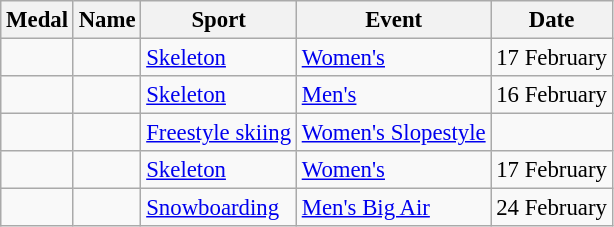<table class="wikitable sortable" style="font-size: 95%;">
<tr>
<th>Medal</th>
<th>Name</th>
<th>Sport</th>
<th>Event</th>
<th>Date</th>
</tr>
<tr>
<td></td>
<td></td>
<td><a href='#'>Skeleton</a></td>
<td><a href='#'>Women's</a></td>
<td>17 February</td>
</tr>
<tr>
<td></td>
<td></td>
<td><a href='#'>Skeleton</a></td>
<td><a href='#'>Men's</a></td>
<td>16 February</td>
</tr>
<tr>
<td></td>
<td></td>
<td><a href='#'>Freestyle skiing</a></td>
<td><a href='#'>Women's Slopestyle</a></td>
<td></td>
</tr>
<tr>
<td></td>
<td></td>
<td><a href='#'>Skeleton</a></td>
<td><a href='#'>Women's</a></td>
<td>17 February</td>
</tr>
<tr>
<td></td>
<td></td>
<td><a href='#'>Snowboarding</a></td>
<td><a href='#'>Men's Big Air</a></td>
<td>24 February</td>
</tr>
</table>
